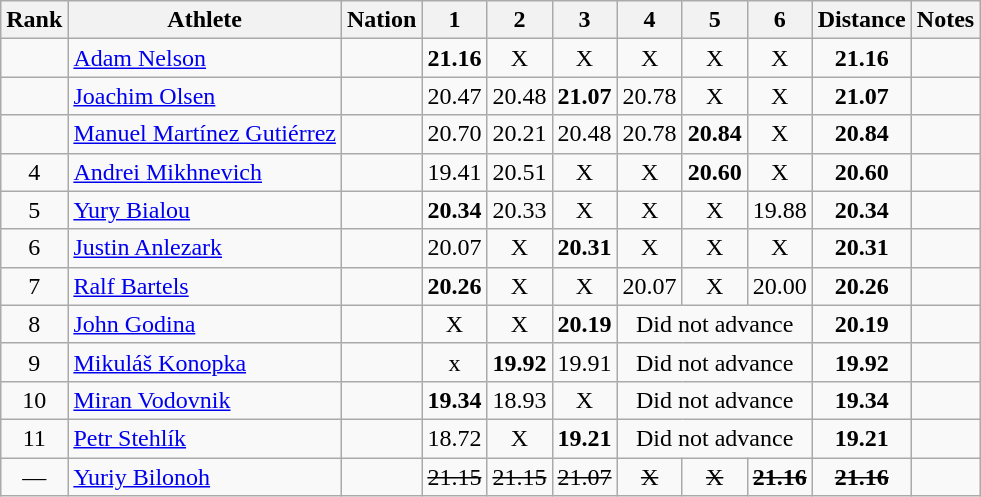<table class="wikitable sortable" style="text-align:center">
<tr>
<th>Rank</th>
<th>Athlete</th>
<th>Nation</th>
<th>1</th>
<th>2</th>
<th>3</th>
<th>4</th>
<th>5</th>
<th>6</th>
<th>Distance</th>
<th>Notes</th>
</tr>
<tr>
<td></td>
<td align=left><a href='#'>Adam Nelson</a></td>
<td align=left></td>
<td><strong>21.16</strong></td>
<td data-sort-value=1.00>X</td>
<td data-sort-value=1.00>X</td>
<td data-sort-value=1.00>X</td>
<td data-sort-value=1.00>X</td>
<td data-sort-value=1.00>X</td>
<td><strong>21.16</strong></td>
<td></td>
</tr>
<tr>
<td></td>
<td align=left><a href='#'>Joachim Olsen</a></td>
<td align=left></td>
<td>20.47</td>
<td>20.48</td>
<td><strong>21.07</strong></td>
<td>20.78</td>
<td data-sort-value=1.00>X</td>
<td data-sort-value=1.00>X</td>
<td><strong>21.07</strong></td>
<td></td>
</tr>
<tr>
<td></td>
<td align=left><a href='#'>Manuel Martínez Gutiérrez</a></td>
<td align=left></td>
<td>20.70</td>
<td>20.21</td>
<td>20.48</td>
<td>20.78</td>
<td><strong>20.84</strong></td>
<td data-sort-value=1.00>X</td>
<td><strong>20.84</strong></td>
<td></td>
</tr>
<tr>
<td>4</td>
<td align=left><a href='#'>Andrei Mikhnevich</a></td>
<td align=left></td>
<td>19.41</td>
<td>20.51</td>
<td data-sort-value=1.00>X</td>
<td data-sort-value=1.00>X</td>
<td><strong>20.60</strong></td>
<td data-sort-value=1.00>X</td>
<td><strong>20.60</strong></td>
<td></td>
</tr>
<tr>
<td>5</td>
<td align=left><a href='#'>Yury Bialou</a></td>
<td align=left></td>
<td><strong>20.34</strong></td>
<td>20.33</td>
<td data-sort-value=1.00>X</td>
<td data-sort-value=1.00>X</td>
<td data-sort-value=1.00>X</td>
<td>19.88</td>
<td><strong>20.34</strong></td>
<td></td>
</tr>
<tr>
<td>6</td>
<td align=left><a href='#'>Justin Anlezark</a></td>
<td align=left></td>
<td>20.07</td>
<td data-sort-value=1.00>X</td>
<td><strong>20.31</strong></td>
<td data-sort-value=1.00>X</td>
<td data-sort-value=1.00>X</td>
<td data-sort-value=1.00>X</td>
<td><strong>20.31</strong></td>
<td></td>
</tr>
<tr>
<td>7</td>
<td align=left><a href='#'>Ralf Bartels</a></td>
<td align=left></td>
<td><strong>20.26</strong></td>
<td data-sort-value=1.00>X</td>
<td data-sort-value=1.00>X</td>
<td>20.07</td>
<td data-sort-value=1.00>X</td>
<td>20.00</td>
<td><strong>20.26</strong></td>
<td></td>
</tr>
<tr>
<td>8</td>
<td align=left><a href='#'>John Godina</a></td>
<td align=left></td>
<td data-sort-value=1.00>X</td>
<td data-sort-value=1.00>X</td>
<td><strong>20.19</strong></td>
<td colspan=3 data-sort-value=0.00>Did not advance</td>
<td><strong>20.19</strong></td>
<td></td>
</tr>
<tr>
<td>9</td>
<td align=left><a href='#'>Mikuláš Konopka</a></td>
<td align=left></td>
<td>x</td>
<td><strong>19.92</strong></td>
<td>19.91</td>
<td colspan=3 data-sort-value=0.00>Did not advance</td>
<td><strong>19.92</strong></td>
<td></td>
</tr>
<tr>
<td>10</td>
<td align=left><a href='#'>Miran Vodovnik</a></td>
<td align=left></td>
<td><strong>19.34</strong></td>
<td>18.93</td>
<td data-sort-value=1.00>X</td>
<td colspan=3 data-sort-value=0.00>Did not advance</td>
<td><strong>19.34</strong></td>
<td></td>
</tr>
<tr>
<td>11</td>
<td align=left><a href='#'>Petr Stehlík</a></td>
<td align=left></td>
<td>18.72</td>
<td data-sort-value=1.00>X</td>
<td><strong>19.21</strong></td>
<td colspan=3 data-sort-value=0.00>Did not advance</td>
<td><strong>19.21</strong></td>
<td></td>
</tr>
<tr>
<td data-sort-value=12>—</td>
<td align=left><a href='#'>Yuriy Bilonoh</a></td>
<td align=left></td>
<td><s>21.15</s></td>
<td><s>21.15</s></td>
<td><s>21.07</s></td>
<td data-sort-value=1.00><s>X</s></td>
<td data-sort-value=1.00><s>X</s></td>
<td><s><strong>21.16</strong></s></td>
<td><s><strong>21.16</strong></s></td>
<td></td>
</tr>
</table>
